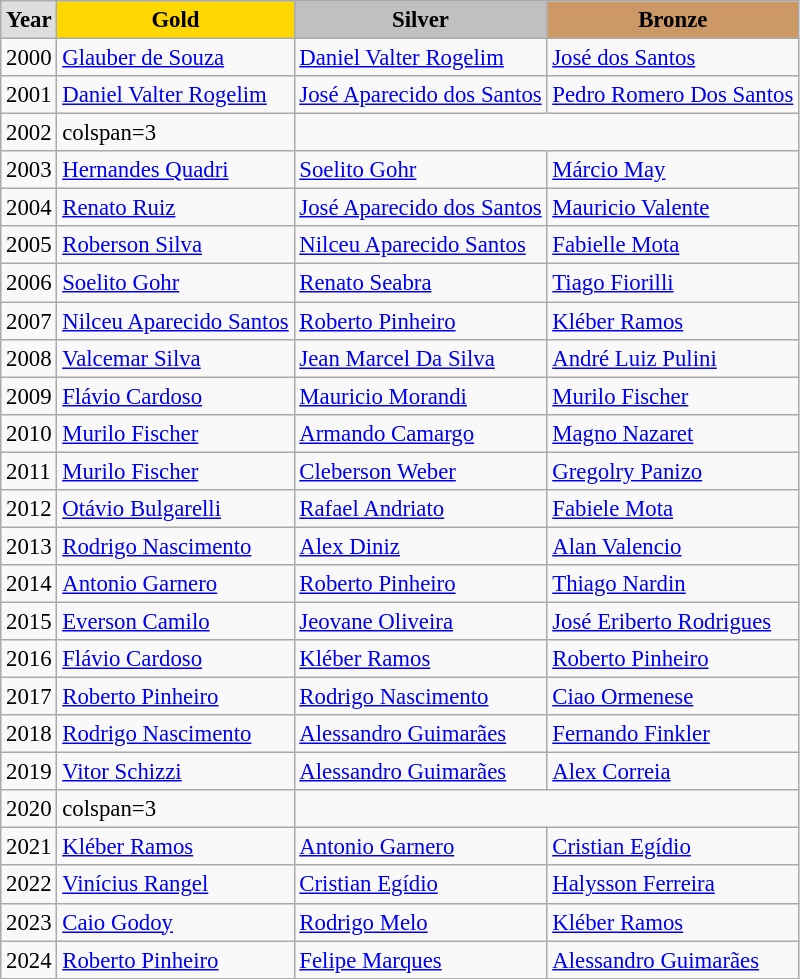<table class="wikitable sortable alternance" style="font-size:95%">
<tr style="text-align:center; background:#e4e4e4; font-weight:bold;">
<td style="background:#ddd; ">Year</td>
<td style="background:gold; ">Gold</td>
<td style="background:silver; ">Silver</td>
<td style="background:#c96; ">Bronze</td>
</tr>
<tr>
<td>2000</td>
<td><a href='#'>Glauber de Souza</a></td>
<td><a href='#'>Daniel Valter Rogelim</a></td>
<td><a href='#'>José dos Santos</a></td>
</tr>
<tr>
<td>2001</td>
<td><a href='#'>Daniel Valter Rogelim</a></td>
<td><a href='#'>José Aparecido dos Santos</a></td>
<td><a href='#'>Pedro Romero Dos Santos</a></td>
</tr>
<tr>
<td>2002</td>
<td>colspan=3 </td>
</tr>
<tr>
<td>2003</td>
<td><a href='#'>Hernandes Quadri</a></td>
<td><a href='#'>Soelito Gohr</a></td>
<td><a href='#'>Márcio May</a></td>
</tr>
<tr>
<td>2004</td>
<td><a href='#'>Renato Ruiz</a></td>
<td><a href='#'>José Aparecido dos Santos</a></td>
<td><a href='#'>Mauricio Valente</a></td>
</tr>
<tr>
<td>2005</td>
<td><a href='#'>Roberson Silva</a></td>
<td><a href='#'>Nilceu Aparecido Santos</a></td>
<td><a href='#'>Fabielle Mota</a></td>
</tr>
<tr>
<td>2006</td>
<td><a href='#'>Soelito Gohr</a></td>
<td><a href='#'>Renato Seabra</a></td>
<td><a href='#'>Tiago Fiorilli</a></td>
</tr>
<tr>
<td>2007</td>
<td><a href='#'>Nilceu Aparecido Santos</a></td>
<td><a href='#'>Roberto Pinheiro</a></td>
<td><a href='#'>Kléber Ramos</a></td>
</tr>
<tr>
<td>2008</td>
<td><a href='#'>Valcemar Silva</a></td>
<td><a href='#'>Jean Marcel Da Silva</a></td>
<td><a href='#'>André Luiz Pulini</a></td>
</tr>
<tr>
<td>2009</td>
<td><a href='#'>Flávio Cardoso</a></td>
<td><a href='#'>Mauricio Morandi</a></td>
<td><a href='#'>Murilo Fischer</a></td>
</tr>
<tr>
<td>2010</td>
<td><a href='#'>Murilo Fischer</a></td>
<td><a href='#'>Armando Camargo</a></td>
<td><a href='#'>Magno Nazaret</a></td>
</tr>
<tr>
<td>2011</td>
<td><a href='#'>Murilo Fischer</a></td>
<td><a href='#'>Cleberson Weber</a></td>
<td><a href='#'>Gregolry Panizo</a></td>
</tr>
<tr>
<td>2012</td>
<td><a href='#'>Otávio Bulgarelli</a></td>
<td><a href='#'>Rafael Andriato</a></td>
<td><a href='#'>Fabiele Mota</a></td>
</tr>
<tr>
<td>2013</td>
<td><a href='#'>Rodrigo Nascimento</a></td>
<td><a href='#'>Alex Diniz</a></td>
<td><a href='#'>Alan Valencio</a></td>
</tr>
<tr>
<td>2014</td>
<td><a href='#'>Antonio Garnero</a></td>
<td><a href='#'>Roberto Pinheiro</a></td>
<td><a href='#'>Thiago Nardin</a></td>
</tr>
<tr>
<td>2015</td>
<td><a href='#'>Everson Camilo</a></td>
<td><a href='#'>Jeovane Oliveira</a></td>
<td><a href='#'>José Eriberto Rodrigues</a></td>
</tr>
<tr>
<td>2016</td>
<td><a href='#'>Flávio Cardoso</a></td>
<td><a href='#'>Kléber Ramos</a></td>
<td><a href='#'>Roberto Pinheiro</a></td>
</tr>
<tr>
<td>2017</td>
<td><a href='#'>Roberto Pinheiro</a></td>
<td><a href='#'>Rodrigo Nascimento</a></td>
<td><a href='#'>Ciao Ormenese</a></td>
</tr>
<tr>
<td>2018</td>
<td><a href='#'>Rodrigo Nascimento</a></td>
<td><a href='#'>Alessandro Guimarães</a></td>
<td><a href='#'>Fernando Finkler</a></td>
</tr>
<tr>
<td>2019</td>
<td><a href='#'>Vitor Schizzi</a></td>
<td><a href='#'>Alessandro Guimarães</a></td>
<td><a href='#'>Alex Correia</a></td>
</tr>
<tr>
<td>2020</td>
<td>colspan=3 </td>
</tr>
<tr>
<td>2021</td>
<td><a href='#'>Kléber Ramos</a></td>
<td><a href='#'>Antonio Garnero</a></td>
<td><a href='#'>Cristian Egídio</a></td>
</tr>
<tr>
<td>2022</td>
<td><a href='#'>Vinícius Rangel</a></td>
<td><a href='#'>Cristian Egídio</a></td>
<td><a href='#'>Halysson Ferreira</a></td>
</tr>
<tr>
<td>2023</td>
<td><a href='#'>Caio Godoy</a></td>
<td><a href='#'>Rodrigo Melo</a></td>
<td><a href='#'>Kléber Ramos</a></td>
</tr>
<tr>
<td>2024</td>
<td><a href='#'>Roberto Pinheiro</a></td>
<td><a href='#'>Felipe Marques</a></td>
<td><a href='#'>Alessandro Guimarães</a></td>
</tr>
<tr>
</tr>
</table>
